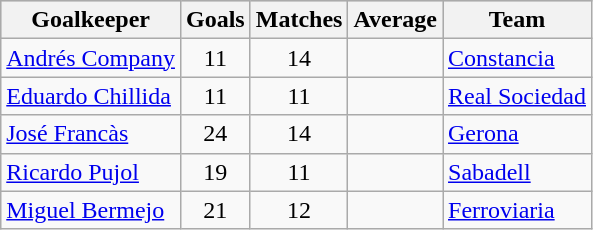<table class="wikitable sortable" class="wikitable">
<tr style="background:#ccc; text-align:center;">
<th>Goalkeeper</th>
<th>Goals</th>
<th>Matches</th>
<th>Average</th>
<th>Team</th>
</tr>
<tr>
<td> <a href='#'>Andrés Company</a></td>
<td style="text-align:center;">11</td>
<td style="text-align:center;">14</td>
<td style="text-align:center;"></td>
<td><a href='#'>Constancia</a></td>
</tr>
<tr>
<td> <a href='#'>Eduardo Chillida</a></td>
<td style="text-align:center;">11</td>
<td style="text-align:center;">11</td>
<td style="text-align:center;"></td>
<td><a href='#'>Real Sociedad</a></td>
</tr>
<tr>
<td> <a href='#'>José Francàs</a></td>
<td style="text-align:center;">24</td>
<td style="text-align:center;">14</td>
<td style="text-align:center;"></td>
<td><a href='#'>Gerona</a></td>
</tr>
<tr>
<td> <a href='#'>Ricardo Pujol</a></td>
<td style="text-align:center;">19</td>
<td style="text-align:center;">11</td>
<td style="text-align:center;"></td>
<td><a href='#'>Sabadell</a></td>
</tr>
<tr>
<td> <a href='#'>Miguel Bermejo</a></td>
<td style="text-align:center;">21</td>
<td style="text-align:center;">12</td>
<td style="text-align:center;"></td>
<td><a href='#'>Ferroviaria</a></td>
</tr>
</table>
